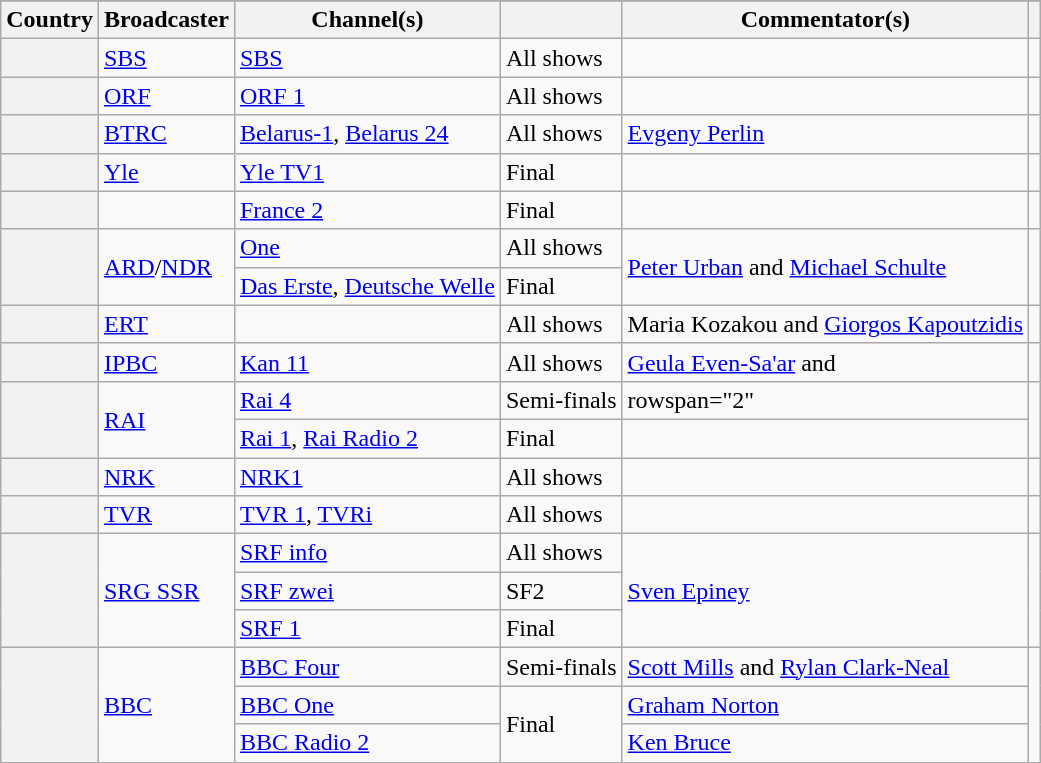<table class="wikitable plainrowheaders">
<tr>
</tr>
<tr>
<th scope="col">Country</th>
<th scope="col">Broadcaster</th>
<th scope="col">Channel(s)</th>
<th scope="col"></th>
<th scope="col">Commentator(s)</th>
<th scope="col"></th>
</tr>
<tr>
<th scope="row"></th>
<td><a href='#'>SBS</a></td>
<td><a href='#'>SBS</a></td>
<td>All shows</td>
<td></td>
<td></td>
</tr>
<tr>
<th scope="row"></th>
<td><a href='#'>ORF</a></td>
<td><a href='#'>ORF 1</a></td>
<td>All shows</td>
<td></td>
<td></td>
</tr>
<tr>
<th scope="row"></th>
<td><a href='#'>BTRC</a></td>
<td><a href='#'>Belarus-1</a>, <a href='#'>Belarus 24</a></td>
<td>All shows</td>
<td><a href='#'>Evgeny Perlin</a></td>
<td></td>
</tr>
<tr>
<th scope="row"></th>
<td><a href='#'>Yle</a></td>
<td><a href='#'>Yle TV1</a></td>
<td>Final</td>
<td></td>
<td></td>
</tr>
<tr>
<th scope="row"></th>
<td></td>
<td><a href='#'>France 2</a></td>
<td>Final</td>
<td></td>
<td></td>
</tr>
<tr>
<th rowspan="2" scope="rowgroup"></th>
<td rowspan="2"><a href='#'>ARD</a>/<a href='#'>NDR</a></td>
<td><a href='#'>One</a></td>
<td>All shows</td>
<td rowspan="2"><a href='#'>Peter Urban</a> and <a href='#'>Michael Schulte</a></td>
<td rowspan="2"></td>
</tr>
<tr>
<td><a href='#'>Das Erste</a>, <a href='#'>Deutsche Welle</a></td>
<td>Final</td>
</tr>
<tr>
<th scope="row"></th>
<td><a href='#'>ERT</a></td>
<td></td>
<td>All shows</td>
<td>Maria Kozakou and <a href='#'>Giorgos Kapoutzidis</a></td>
<td></td>
</tr>
<tr>
<th scope="row"></th>
<td><a href='#'>IPBC</a></td>
<td><a href='#'>Kan 11</a></td>
<td>All shows</td>
<td><a href='#'>Geula Even-Sa'ar</a> and </td>
<td></td>
</tr>
<tr>
<th rowspan="2" scope="rowgroup"></th>
<td rowspan="2"><a href='#'>RAI</a></td>
<td><a href='#'>Rai 4</a></td>
<td>Semi-finals</td>
<td>rowspan="2" </td>
<td rowspan="2"></td>
</tr>
<tr>
<td><a href='#'>Rai 1</a>, <a href='#'>Rai Radio 2</a></td>
<td>Final</td>
</tr>
<tr>
<th scope="row"></th>
<td><a href='#'>NRK</a></td>
<td><a href='#'>NRK1</a></td>
<td>All shows</td>
<td></td>
<td></td>
</tr>
<tr>
<th scope="row"></th>
<td><a href='#'>TVR</a></td>
<td><a href='#'>TVR 1</a>, <a href='#'>TVRi</a></td>
<td>All shows</td>
<td></td>
<td></td>
</tr>
<tr>
<th rowspan="3" scope="rowgroup"></th>
<td rowspan="3"><a href='#'>SRG SSR</a></td>
<td><a href='#'>SRF info</a></td>
<td>All shows</td>
<td rowspan="3"><a href='#'>Sven Epiney</a></td>
<td rowspan="3"></td>
</tr>
<tr>
<td><a href='#'>SRF zwei</a></td>
<td>SF2</td>
</tr>
<tr>
<td><a href='#'>SRF 1</a></td>
<td>Final</td>
</tr>
<tr>
<th scope="rowgroup" rowspan="3"></th>
<td rowspan="3"><a href='#'>BBC</a></td>
<td><a href='#'>BBC Four</a></td>
<td>Semi-finals</td>
<td><a href='#'>Scott Mills</a> and <a href='#'>Rylan Clark-Neal</a></td>
<td rowspan="3"></td>
</tr>
<tr>
<td><a href='#'>BBC One</a></td>
<td rowspan="2">Final</td>
<td><a href='#'>Graham Norton</a></td>
</tr>
<tr>
<td><a href='#'>BBC Radio 2</a></td>
<td><a href='#'>Ken Bruce</a></td>
</tr>
</table>
